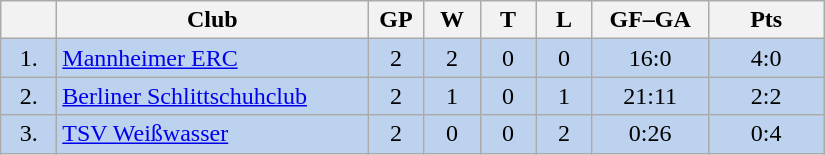<table class="wikitable">
<tr>
<th width="30"></th>
<th width="200">Club</th>
<th width="30">GP</th>
<th width="30">W</th>
<th width="30">T</th>
<th width="30">L</th>
<th width="70">GF–GA</th>
<th width="70">Pts</th>
</tr>
<tr bgcolor="#BCD2EE" align="center">
<td>1.</td>
<td align="left"><a href='#'>Mannheimer ERC</a></td>
<td>2</td>
<td>2</td>
<td>0</td>
<td>0</td>
<td>16:0</td>
<td>4:0</td>
</tr>
<tr bgcolor=#BCD2EE align="center">
<td>2.</td>
<td align="left"><a href='#'>Berliner Schlittschuhclub</a></td>
<td>2</td>
<td>1</td>
<td>0</td>
<td>1</td>
<td>21:11</td>
<td>2:2</td>
</tr>
<tr bgcolor=#BCD2EE align="center">
<td>3.</td>
<td align="left"><a href='#'>TSV Weißwasser</a></td>
<td>2</td>
<td>0</td>
<td>0</td>
<td>2</td>
<td>0:26</td>
<td>0:4</td>
</tr>
</table>
